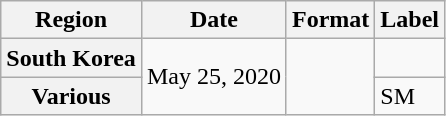<table class="wikitable plainrowheaders">
<tr>
<th>Region</th>
<th>Date</th>
<th>Format</th>
<th>Label</th>
</tr>
<tr>
<th scope="row">South Korea</th>
<td rowspan="2">May 25, 2020</td>
<td rowspan="2"></td>
<td></td>
</tr>
<tr>
<th scope="row">Various</th>
<td>SM</td>
</tr>
</table>
